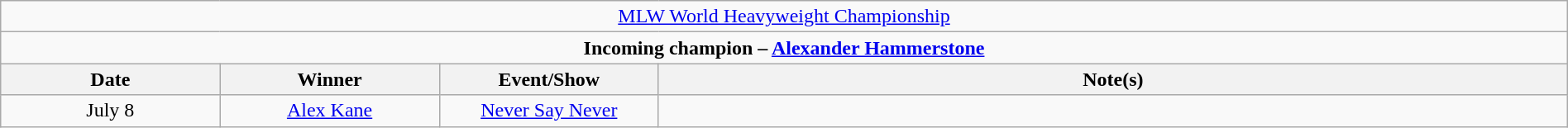<table class="wikitable" style="text-align:center; width:100%;">
<tr>
<td colspan="5" style="text-align: center;"><a href='#'>MLW World Heavyweight Championship</a></td>
</tr>
<tr>
<td colspan="5" style="text-align: center;"><strong>Incoming champion – <a href='#'>Alexander Hammerstone</a></strong></td>
</tr>
<tr>
<th width=14%>Date</th>
<th width=14%>Winner</th>
<th width=14%>Event/Show</th>
<th width=58%>Note(s)</th>
</tr>
<tr>
<td>July 8</td>
<td><a href='#'>Alex Kane</a></td>
<td><a href='#'>Never Say Never</a></td>
<td></td>
</tr>
</table>
